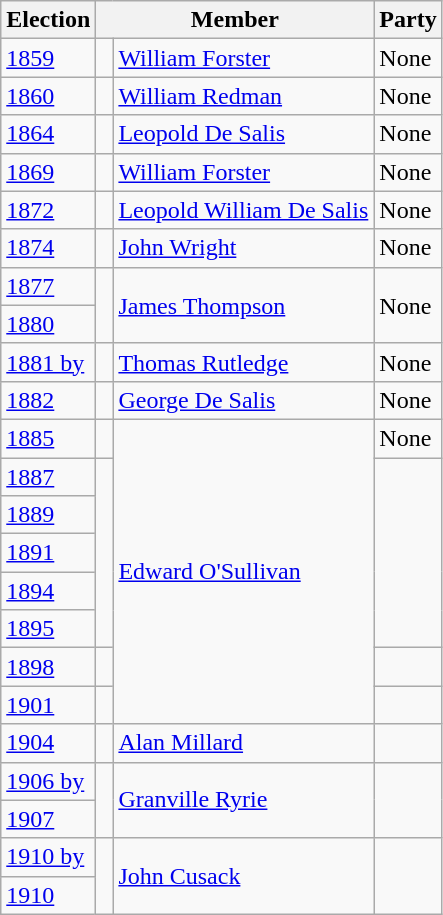<table class="wikitable" style='border-style: none none none none;'>
<tr>
<th>Election</th>
<th colspan="2">Member</th>
<th>Party</th>
</tr>
<tr style="background: #f9f9f9">
<td><a href='#'>1859</a></td>
<td> </td>
<td><a href='#'>William Forster</a></td>
<td>None</td>
</tr>
<tr style="background: #f9f9f9">
<td><a href='#'>1860</a></td>
<td> </td>
<td><a href='#'>William Redman</a></td>
<td>None</td>
</tr>
<tr style="background: #f9f9f9">
<td><a href='#'>1864</a></td>
<td> </td>
<td><a href='#'>Leopold De Salis</a></td>
<td>None</td>
</tr>
<tr style="background: #f9f9f9">
<td><a href='#'>1869</a></td>
<td> </td>
<td><a href='#'>William Forster</a></td>
<td>None</td>
</tr>
<tr style="background: #f9f9f9">
<td><a href='#'>1872</a></td>
<td> </td>
<td><a href='#'>Leopold William De Salis</a></td>
<td>None</td>
</tr>
<tr style="background: #f9f9f9">
<td><a href='#'>1874</a></td>
<td> </td>
<td><a href='#'>John Wright</a></td>
<td>None</td>
</tr>
<tr style="background: #f9f9f9">
<td><a href='#'>1877</a></td>
<td rowspan="2" > </td>
<td rowspan="2"><a href='#'>James Thompson</a></td>
<td rowspan="2">None</td>
</tr>
<tr style="background: #f9f9f9">
<td><a href='#'>1880</a></td>
</tr>
<tr style="background: #f9f9f9">
<td><a href='#'>1881 by</a></td>
<td> </td>
<td><a href='#'>Thomas Rutledge</a></td>
<td>None</td>
</tr>
<tr style="background: #f9f9f9">
<td><a href='#'>1882</a></td>
<td> </td>
<td><a href='#'>George De Salis</a></td>
<td>None</td>
</tr>
<tr style="background: #f9f9f9">
<td><a href='#'>1885</a></td>
<td> </td>
<td rowspan="8"><a href='#'>Edward O'Sullivan</a></td>
<td>None</td>
</tr>
<tr style="background: #f9f9f9">
<td><a href='#'>1887</a></td>
<td rowspan="5" > </td>
<td rowspan="5"></td>
</tr>
<tr style="background: #f9f9f9">
<td><a href='#'>1889</a></td>
</tr>
<tr style="background: #f9f9f9">
<td><a href='#'>1891</a></td>
</tr>
<tr style="background: #f9f9f9">
<td><a href='#'>1894</a></td>
</tr>
<tr style="background: #f9f9f9">
<td><a href='#'>1895</a></td>
</tr>
<tr style="background: #f9f9f9">
<td><a href='#'>1898</a></td>
<td> </td>
<td></td>
</tr>
<tr style="background: #f9f9f9">
<td><a href='#'>1901</a></td>
<td> </td>
<td></td>
</tr>
<tr style="background: #f9f9f9">
<td><a href='#'>1904</a></td>
<td> </td>
<td><a href='#'>Alan Millard</a></td>
<td></td>
</tr>
<tr style="background: #f9f9f9">
<td><a href='#'>1906 by</a></td>
<td rowspan="2" > </td>
<td rowspan="2"><a href='#'>Granville Ryrie</a></td>
<td rowspan="2"></td>
</tr>
<tr style="background: #f9f9f9">
<td><a href='#'>1907</a></td>
</tr>
<tr style="background: #f9f9f9">
<td><a href='#'>1910 by</a></td>
<td rowspan="2" > </td>
<td rowspan="2"><a href='#'>John Cusack</a></td>
<td rowspan="2"></td>
</tr>
<tr style="background: #f9f9f9">
<td><a href='#'>1910</a></td>
</tr>
</table>
